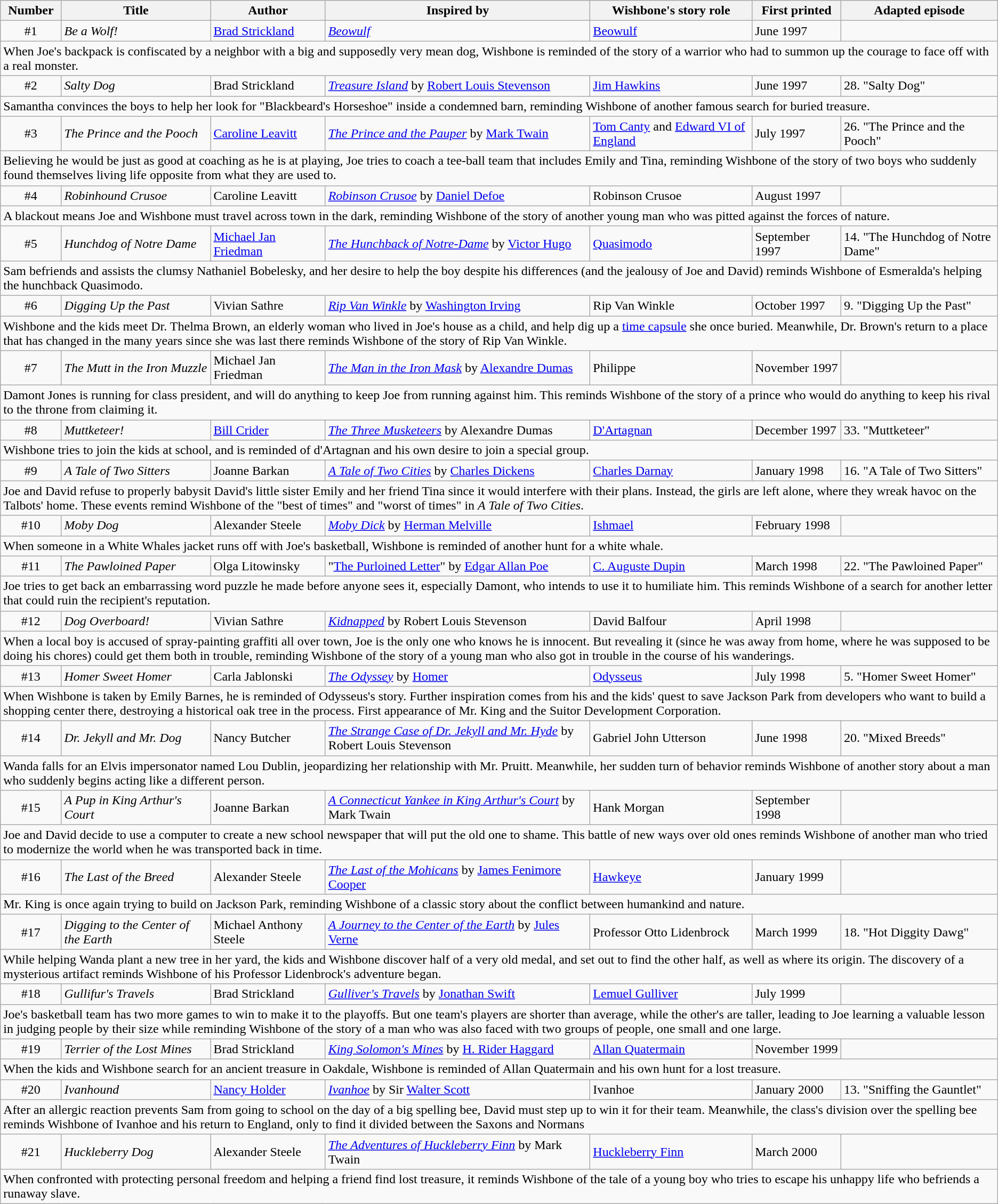<table class="wikitable"  border="1">
<tr>
<th>Number</th>
<th>Title</th>
<th>Author</th>
<th>Inspired by</th>
<th>Wishbone's story role</th>
<th>First printed</th>
<th>Adapted episode</th>
</tr>
<tr>
<td align="center">#1</td>
<td><em>Be a Wolf!</em></td>
<td><a href='#'>Brad Strickland</a></td>
<td><em><a href='#'>Beowulf</a></em></td>
<td><a href='#'>Beowulf</a></td>
<td>June 1997</td>
<td></td>
</tr>
<tr>
<td colspan="7">When Joe's backpack is confiscated by a neighbor with a big and supposedly very mean dog, Wishbone is reminded of the story of a warrior who had to summon up the courage to face off with a real monster.</td>
</tr>
<tr>
<td align="center">#2</td>
<td><em>Salty Dog</em></td>
<td>Brad Strickland</td>
<td><em><a href='#'>Treasure Island</a></em> by <a href='#'>Robert Louis Stevenson</a></td>
<td><a href='#'>Jim Hawkins</a></td>
<td>June 1997</td>
<td>28. "Salty Dog"</td>
</tr>
<tr>
<td colspan="7">Samantha convinces the boys to help her look for "Blackbeard's Horseshoe" inside a condemned barn, reminding Wishbone of another famous search for buried treasure.</td>
</tr>
<tr>
<td align="center">#3</td>
<td><em>The Prince and the Pooch</em></td>
<td><a href='#'>Caroline Leavitt</a></td>
<td><em><a href='#'>The Prince and the Pauper</a></em> by <a href='#'>Mark Twain</a></td>
<td><a href='#'>Tom Canty</a> and <a href='#'>Edward VI of England</a></td>
<td>July 1997</td>
<td>26. "The Prince and the Pooch"</td>
</tr>
<tr>
<td colspan="7">Believing he would be just as good at coaching as he is at playing, Joe tries to coach a tee-ball team that includes Emily and Tina, reminding Wishbone of the story of two boys who suddenly found themselves living life opposite from what they are used to.</td>
</tr>
<tr>
<td align="center">#4</td>
<td><em>Robinhound Crusoe</em></td>
<td>Caroline Leavitt</td>
<td><em><a href='#'>Robinson Crusoe</a></em> by <a href='#'>Daniel Defoe</a></td>
<td>Robinson Crusoe</td>
<td>August 1997</td>
<td></td>
</tr>
<tr>
<td colspan="7">A blackout means Joe and Wishbone must travel across town in the dark, reminding Wishbone of the story of another young man who was pitted against the forces of nature.</td>
</tr>
<tr>
<td align="center">#5</td>
<td><em>Hunchdog of Notre Dame</em></td>
<td><a href='#'>Michael Jan Friedman</a></td>
<td><em><a href='#'>The Hunchback of Notre-Dame</a></em> by <a href='#'>Victor Hugo</a></td>
<td><a href='#'>Quasimodo</a></td>
<td>September 1997</td>
<td>14. "The Hunchdog of Notre Dame"</td>
</tr>
<tr>
<td colspan="7">Sam befriends and assists the clumsy Nathaniel Bobelesky, and her desire to help the boy despite his differences (and the jealousy of Joe and David) reminds Wishbone of Esmeralda's helping the hunchback Quasimodo.</td>
</tr>
<tr>
<td align="center">#6</td>
<td><em>Digging Up the Past</em></td>
<td>Vivian Sathre</td>
<td><em><a href='#'>Rip Van Winkle</a></em> by <a href='#'>Washington Irving</a></td>
<td>Rip Van Winkle</td>
<td>October 1997</td>
<td>9. "Digging Up the Past"</td>
</tr>
<tr>
<td colspan="7">Wishbone and the kids meet Dr. Thelma Brown, an elderly woman who lived in Joe's house as a child, and help dig up a <a href='#'>time capsule</a> she once buried. Meanwhile, Dr. Brown's return to a place that has changed in the many years since she was last there reminds Wishbone of the story of Rip Van Winkle.</td>
</tr>
<tr>
<td align="center">#7</td>
<td><em>The Mutt in the Iron Muzzle</em></td>
<td>Michael Jan Friedman</td>
<td><em><a href='#'>The Man in the Iron Mask</a></em> by <a href='#'>Alexandre Dumas</a></td>
<td>Philippe</td>
<td>November 1997</td>
<td></td>
</tr>
<tr>
<td colspan="7">Damont Jones is running for class president, and will do anything to keep Joe from running against him. This reminds Wishbone of the story of a prince who would do anything to keep his rival to the throne from claiming it.</td>
</tr>
<tr>
<td align="center">#8</td>
<td><em>Muttketeer!</em></td>
<td><a href='#'>Bill Crider</a></td>
<td><em><a href='#'>The Three Musketeers</a></em> by Alexandre Dumas</td>
<td><a href='#'>D'Artagnan</a></td>
<td>December 1997</td>
<td>33. "Muttketeer"</td>
</tr>
<tr>
<td colspan="7">Wishbone tries to join the kids at school, and is reminded of d'Artagnan and his own desire to join a special group.</td>
</tr>
<tr>
<td align="center">#9</td>
<td><em>A Tale of Two Sitters</em></td>
<td>Joanne Barkan</td>
<td><em><a href='#'>A Tale of Two Cities</a></em> by <a href='#'>Charles Dickens</a></td>
<td><a href='#'>Charles Darnay</a></td>
<td>January 1998</td>
<td>16. "A Tale of Two Sitters"</td>
</tr>
<tr>
<td colspan="7">Joe and David refuse to properly babysit David's little sister Emily and her friend Tina since it would interfere with their plans. Instead, the girls are left alone, where they wreak havoc on the Talbots' home. These events remind Wishbone of the "best of times" and "worst of times" in <em>A Tale of Two Cities</em>.</td>
</tr>
<tr>
<td align="center">#10</td>
<td><em>Moby Dog</em></td>
<td>Alexander Steele</td>
<td><em><a href='#'>Moby Dick</a></em> by <a href='#'>Herman Melville</a></td>
<td><a href='#'>Ishmael</a></td>
<td>February 1998</td>
<td></td>
</tr>
<tr>
<td colspan="7">When someone in a White Whales jacket runs off with Joe's basketball, Wishbone is reminded of another hunt for a white whale.</td>
</tr>
<tr>
<td align="center">#11</td>
<td><em>The Pawloined Paper</em></td>
<td>Olga Litowinsky</td>
<td>"<a href='#'>The Purloined Letter</a>" by <a href='#'>Edgar Allan Poe</a></td>
<td><a href='#'>C. Auguste Dupin</a></td>
<td>March 1998</td>
<td>22. "The Pawloined Paper"</td>
</tr>
<tr>
<td colspan="7">Joe tries to get back an embarrassing word puzzle he made before anyone sees it, especially Damont, who intends to use it to humiliate him. This reminds Wishbone of a search for another letter that could ruin the recipient's reputation.</td>
</tr>
<tr>
<td align="center">#12</td>
<td><em>Dog Overboard!</em></td>
<td>Vivian Sathre</td>
<td><em><a href='#'>Kidnapped</a></em> by Robert Louis Stevenson</td>
<td>David Balfour</td>
<td>April 1998</td>
<td></td>
</tr>
<tr>
<td colspan="7">When a local boy is accused of spray-painting graffiti all over town, Joe is the only one who knows he is innocent. But revealing it (since he was away from home, where he was supposed to be doing his chores) could get them both in trouble, reminding Wishbone of the story of a young man who also got in trouble in the course of his wanderings.</td>
</tr>
<tr>
<td align="center">#13</td>
<td><em>Homer Sweet Homer</em></td>
<td>Carla Jablonski</td>
<td><em><a href='#'>The Odyssey</a></em> by <a href='#'>Homer</a></td>
<td><a href='#'>Odysseus</a></td>
<td>July 1998</td>
<td>5. "Homer Sweet Homer"</td>
</tr>
<tr>
<td colspan="7">When Wishbone is taken by Emily Barnes, he is reminded of Odysseus's story. Further inspiration comes from his and the kids' quest to save Jackson Park from developers who want to build a shopping center there, destroying a historical oak tree in the process. First appearance of Mr. King and the Suitor Development Corporation.</td>
</tr>
<tr>
<td align="center">#14</td>
<td><em>Dr. Jekyll and Mr. Dog</em></td>
<td>Nancy Butcher</td>
<td><em><a href='#'>The Strange Case of Dr. Jekyll and Mr. Hyde</a></em> by Robert Louis Stevenson</td>
<td>Gabriel John Utterson</td>
<td>June 1998</td>
<td>20. "Mixed Breeds"</td>
</tr>
<tr>
<td colspan="7">Wanda falls for an Elvis impersonator named Lou Dublin, jeopardizing her relationship with Mr. Pruitt. Meanwhile, her sudden turn of behavior reminds Wishbone of another story about a man who suddenly begins acting like a different person.</td>
</tr>
<tr>
<td align="center">#15</td>
<td><em>A Pup in King Arthur's Court</em></td>
<td>Joanne Barkan</td>
<td><em><a href='#'>A Connecticut Yankee in King Arthur's Court</a></em> by Mark Twain</td>
<td>Hank Morgan</td>
<td>September 1998</td>
<td></td>
</tr>
<tr>
<td colspan="7">Joe and David decide to use a computer to create a new school newspaper that will put the old one to shame. This battle of new ways over old ones reminds Wishbone of another man who tried to modernize the world when he was transported back in time.</td>
</tr>
<tr>
<td align="center">#16</td>
<td><em>The Last of the Breed</em></td>
<td>Alexander Steele</td>
<td><em><a href='#'>The Last of the Mohicans</a></em> by <a href='#'>James Fenimore Cooper</a></td>
<td><a href='#'>Hawkeye</a></td>
<td>January 1999</td>
<td></td>
</tr>
<tr>
<td colspan="7">Mr. King is once again trying to build on Jackson Park, reminding Wishbone of a classic story about the conflict between humankind and nature.</td>
</tr>
<tr>
<td align="center">#17</td>
<td><em>Digging to the Center of the Earth</em></td>
<td>Michael Anthony Steele</td>
<td><em><a href='#'>A Journey to the Center of the Earth</a></em> by <a href='#'>Jules Verne</a></td>
<td>Professor Otto Lidenbrock</td>
<td>March 1999</td>
<td>18. "Hot Diggity Dawg"</td>
</tr>
<tr>
<td colspan="7">While helping Wanda plant a new tree in her yard, the kids and Wishbone discover half of a very old medal, and set out to find the other half, as well as where its origin. The discovery of a mysterious artifact reminds Wishbone of his Professor Lidenbrock's adventure began.</td>
</tr>
<tr>
<td align="center">#18</td>
<td><em>Gullifur's Travels</em></td>
<td>Brad Strickland</td>
<td><em><a href='#'>Gulliver's Travels</a></em> by <a href='#'>Jonathan Swift</a></td>
<td><a href='#'>Lemuel Gulliver</a></td>
<td>July 1999</td>
<td></td>
</tr>
<tr>
<td colspan="7">Joe's basketball team has two more games to win to make it to the playoffs. But one team's players are shorter than average, while the other's are taller, leading to Joe learning a valuable lesson in judging people by their size while reminding Wishbone of the story of a man who was also faced with two groups of people, one small and one large.</td>
</tr>
<tr>
<td align="center">#19</td>
<td><em>Terrier of the Lost Mines</em></td>
<td>Brad Strickland</td>
<td><em><a href='#'>King Solomon's Mines</a></em> by <a href='#'>H. Rider Haggard</a></td>
<td><a href='#'>Allan Quatermain</a></td>
<td>November 1999</td>
<td></td>
</tr>
<tr>
<td colspan="7">When the kids and Wishbone search for an ancient treasure in Oakdale, Wishbone is reminded of Allan Quatermain and his own hunt for a lost treasure.</td>
</tr>
<tr>
<td align="center">#20</td>
<td><em>Ivanhound</em></td>
<td><a href='#'>Nancy Holder</a></td>
<td><em><a href='#'>Ivanhoe</a></em> by Sir <a href='#'>Walter Scott</a></td>
<td>Ivanhoe</td>
<td>January 2000</td>
<td>13. "Sniffing the Gauntlet"</td>
</tr>
<tr>
<td colspan="7">After an allergic reaction prevents Sam from going to school on the day of a big spelling bee, David must step up to win it for their team. Meanwhile, the class's division over the spelling bee reminds Wishbone of Ivanhoe and his return to England, only to find it divided between the Saxons and Normans</td>
</tr>
<tr>
<td align="center">#21</td>
<td><em>Huckleberry Dog</em></td>
<td>Alexander Steele</td>
<td><em><a href='#'>The Adventures of Huckleberry Finn</a></em> by Mark Twain</td>
<td><a href='#'>Huckleberry Finn</a></td>
<td>March 2000</td>
<td></td>
</tr>
<tr>
<td colspan="7">When confronted with protecting personal freedom and helping a friend find lost treasure, it reminds Wishbone of the tale of a young boy who tries to escape his unhappy life who befriends a runaway slave.</td>
</tr>
</table>
